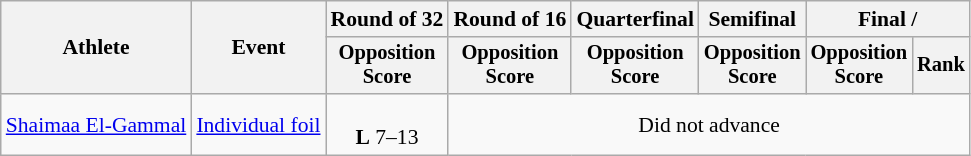<table class="wikitable" style="font-size:90%">
<tr>
<th rowspan="2">Athlete</th>
<th rowspan="2">Event</th>
<th>Round of 32</th>
<th>Round of 16</th>
<th>Quarterfinal</th>
<th>Semifinal</th>
<th colspan=2>Final / </th>
</tr>
<tr style="font-size:95%">
<th>Opposition <br> Score</th>
<th>Opposition <br> Score</th>
<th>Opposition <br> Score</th>
<th>Opposition <br> Score</th>
<th>Opposition <br> Score</th>
<th>Rank</th>
</tr>
<tr align=center>
<td align=left><a href='#'>Shaimaa El-Gammal</a></td>
<td align=left><a href='#'>Individual foil</a></td>
<td><br><strong>L</strong> 7–13</td>
<td colspan=5>Did not advance</td>
</tr>
</table>
